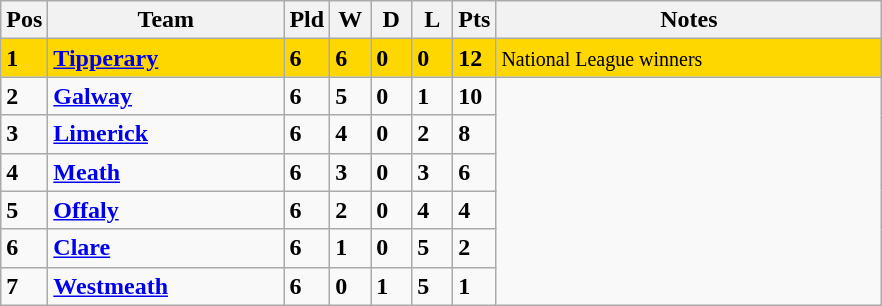<table class="wikitable" style="text-align: centre;">
<tr>
<th width=20>Pos</th>
<th width=150>Team</th>
<th width=20>Pld</th>
<th width=20>W</th>
<th width=20>D</th>
<th width=20>L</th>
<th width=20>Pts</th>
<th width=250>Notes</th>
</tr>
<tr style="background:gold;">
<td><strong>1</strong></td>
<td align=left><strong> <a href='#'>Tipperary</a> </strong></td>
<td><strong>6</strong></td>
<td><strong>6</strong></td>
<td><strong>0</strong></td>
<td><strong>0</strong></td>
<td><strong>12</strong></td>
<td><small> National League winners</small></td>
</tr>
<tr style>
<td><strong>2</strong></td>
<td align=left><strong> <a href='#'>Galway</a> </strong></td>
<td><strong>6</strong></td>
<td><strong>5</strong></td>
<td><strong>0</strong></td>
<td><strong>1</strong></td>
<td><strong>10</strong></td>
</tr>
<tr>
<td><strong>3</strong></td>
<td align=left><strong> <a href='#'>Limerick</a> </strong></td>
<td><strong>6</strong></td>
<td><strong>4</strong></td>
<td><strong>0</strong></td>
<td><strong>2</strong></td>
<td><strong>8</strong></td>
</tr>
<tr>
<td><strong>4</strong></td>
<td align=left><strong> <a href='#'>Meath</a> </strong></td>
<td><strong>6</strong></td>
<td><strong>3</strong></td>
<td><strong>0</strong></td>
<td><strong>3</strong></td>
<td><strong>6</strong></td>
</tr>
<tr>
<td><strong>5</strong></td>
<td align=left><strong> <a href='#'>Offaly</a> </strong></td>
<td><strong>6</strong></td>
<td><strong>2</strong></td>
<td><strong>0</strong></td>
<td><strong>4</strong></td>
<td><strong>4</strong></td>
</tr>
<tr>
<td><strong>6</strong></td>
<td align=left><strong> <a href='#'>Clare</a> </strong></td>
<td><strong>6</strong></td>
<td><strong>1</strong></td>
<td><strong>0</strong></td>
<td><strong>5</strong></td>
<td><strong>2</strong></td>
</tr>
<tr>
<td><strong>7</strong></td>
<td align=left><strong> <a href='#'>Westmeath</a> </strong></td>
<td><strong>6</strong></td>
<td><strong>0</strong></td>
<td><strong>1</strong></td>
<td><strong>5</strong></td>
<td><strong>1</strong></td>
</tr>
</table>
